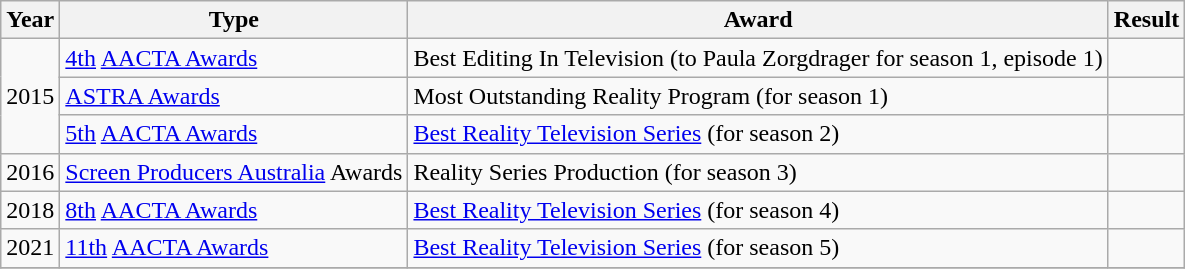<table class="wikitable plainrowheaders">
<tr>
<th scope="col">Year</th>
<th scope="col">Type</th>
<th scope="col">Award</th>
<th scope="col">Result</th>
</tr>
<tr>
<td rowspan="3">2015</td>
<td><a href='#'>4th</a> <a href='#'>AACTA Awards</a></td>
<td>Best Editing In Television (to Paula Zorgdrager for season 1, episode 1)</td>
<td></td>
</tr>
<tr>
<td><a href='#'>ASTRA Awards</a></td>
<td>Most Outstanding Reality Program (for season 1)</td>
<td></td>
</tr>
<tr>
<td><a href='#'>5th</a> <a href='#'>AACTA Awards</a></td>
<td><a href='#'>Best Reality Television Series</a> (for season 2)</td>
<td></td>
</tr>
<tr>
<td>2016</td>
<td><a href='#'>Screen Producers Australia</a> Awards</td>
<td>Reality Series Production (for season 3)</td>
<td></td>
</tr>
<tr>
<td>2018</td>
<td><a href='#'>8th</a> <a href='#'>AACTA Awards</a></td>
<td><a href='#'>Best Reality Television Series</a> (for season 4)</td>
<td></td>
</tr>
<tr>
<td>2021</td>
<td><a href='#'>11th</a> <a href='#'>AACTA Awards</a></td>
<td><a href='#'>Best Reality Television Series</a> (for season 5)</td>
<td></td>
</tr>
<tr>
</tr>
</table>
